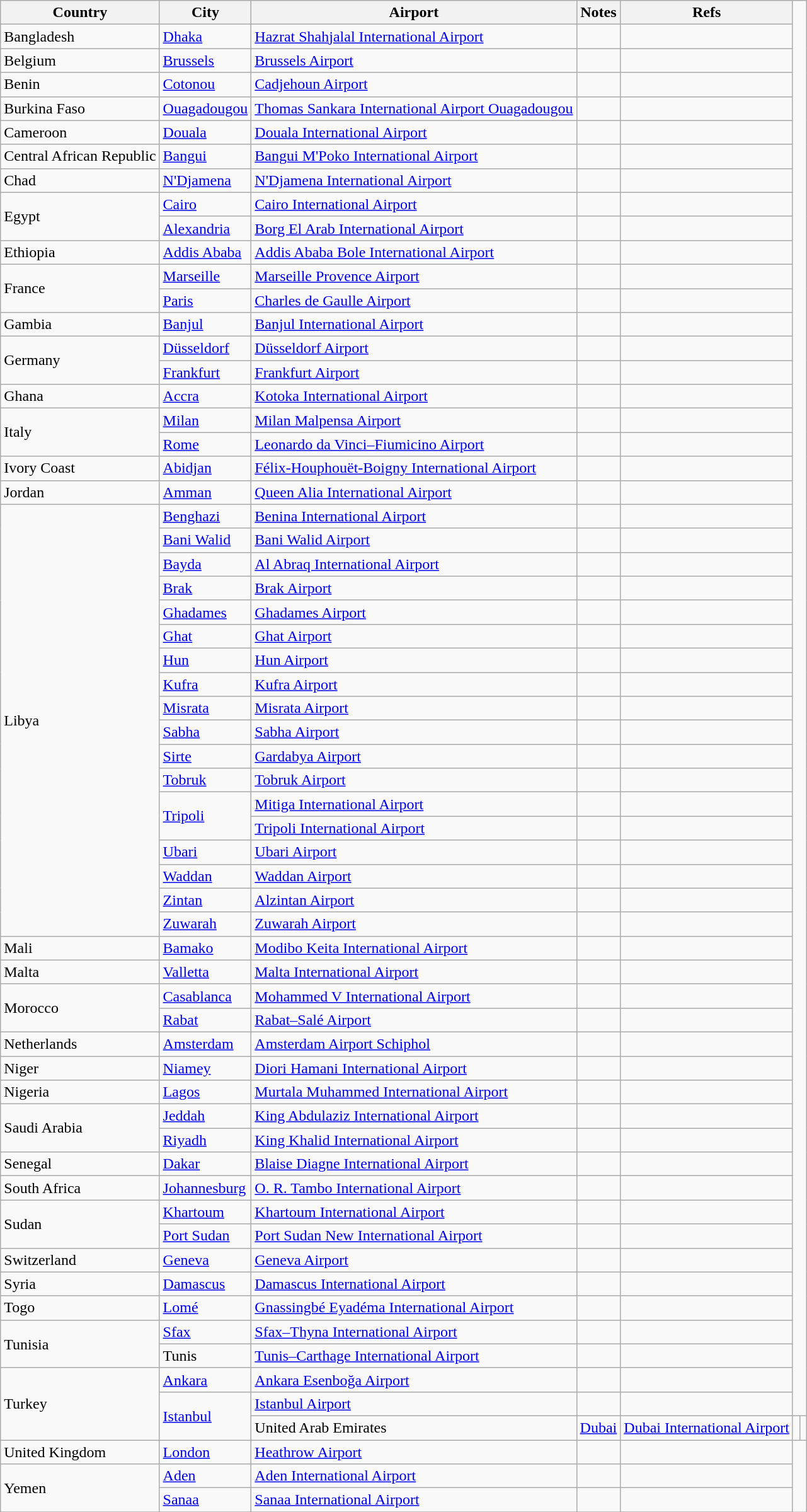<table class="sortable wikitable">
<tr>
<th>Country</th>
<th>City</th>
<th>Airport</th>
<th>Notes</th>
<th>Refs</th>
</tr>
<tr>
<td>Bangladesh</td>
<td><a href='#'>Dhaka</a></td>
<td><a href='#'>Hazrat Shahjalal International Airport</a></td>
<td></td>
<td align=center></td>
</tr>
<tr>
<td>Belgium</td>
<td><a href='#'>Brussels</a></td>
<td><a href='#'>Brussels Airport</a></td>
<td></td>
<td align=center></td>
</tr>
<tr>
<td>Benin</td>
<td><a href='#'>Cotonou</a></td>
<td><a href='#'>Cadjehoun Airport</a></td>
<td></td>
<td align=center></td>
</tr>
<tr>
<td>Burkina Faso</td>
<td><a href='#'>Ouagadougou</a></td>
<td><a href='#'>Thomas Sankara International Airport Ouagadougou</a></td>
<td></td>
<td align=center></td>
</tr>
<tr>
<td>Cameroon</td>
<td><a href='#'>Douala</a></td>
<td><a href='#'>Douala International Airport</a></td>
<td></td>
<td align=center></td>
</tr>
<tr>
<td>Central African Republic</td>
<td><a href='#'>Bangui</a></td>
<td><a href='#'>Bangui M'Poko International Airport</a></td>
<td></td>
<td align=center></td>
</tr>
<tr>
<td>Chad</td>
<td><a href='#'>N'Djamena</a></td>
<td><a href='#'>N'Djamena International Airport</a></td>
<td align=center></td>
<td align=center></td>
</tr>
<tr>
<td rowspan="2">Egypt</td>
<td><a href='#'>Cairo</a></td>
<td><a href='#'>Cairo International Airport</a></td>
<td align=center></td>
<td align=center></td>
</tr>
<tr>
<td><a href='#'>Alexandria</a></td>
<td><a href='#'>Borg El Arab International Airport</a></td>
<td align=center></td>
<td align=center></td>
</tr>
<tr>
<td>Ethiopia</td>
<td><a href='#'>Addis Ababa</a></td>
<td><a href='#'>Addis Ababa Bole International Airport</a></td>
<td></td>
<td align=center></td>
</tr>
<tr>
<td rowspan="2">France</td>
<td><a href='#'>Marseille</a></td>
<td><a href='#'>Marseille Provence Airport</a></td>
<td></td>
<td align=center></td>
</tr>
<tr>
<td><a href='#'>Paris</a></td>
<td><a href='#'>Charles de Gaulle Airport</a></td>
<td></td>
<td align=center></td>
</tr>
<tr>
<td>Gambia</td>
<td><a href='#'>Banjul</a></td>
<td><a href='#'>Banjul International Airport</a></td>
<td></td>
<td align=center></td>
</tr>
<tr>
<td rowspan="2">Germany</td>
<td><a href='#'>Düsseldorf</a></td>
<td><a href='#'>Düsseldorf Airport</a></td>
<td></td>
<td align=center></td>
</tr>
<tr>
<td><a href='#'>Frankfurt</a></td>
<td><a href='#'>Frankfurt Airport</a></td>
<td></td>
<td align=center></td>
</tr>
<tr>
<td>Ghana</td>
<td><a href='#'>Accra</a></td>
<td><a href='#'>Kotoka International Airport</a></td>
<td></td>
<td align=center></td>
</tr>
<tr>
<td rowspan="2">Italy</td>
<td><a href='#'>Milan</a></td>
<td><a href='#'>Milan Malpensa Airport</a></td>
<td></td>
<td align=center></td>
</tr>
<tr>
<td><a href='#'>Rome</a></td>
<td><a href='#'>Leonardo da Vinci–Fiumicino Airport</a></td>
<td></td>
<td align=center></td>
</tr>
<tr>
<td>Ivory Coast</td>
<td><a href='#'>Abidjan</a></td>
<td><a href='#'>Félix-Houphouët-Boigny International Airport</a></td>
<td></td>
<td></td>
</tr>
<tr>
<td>Jordan</td>
<td><a href='#'>Amman</a></td>
<td><a href='#'>Queen Alia International Airport</a></td>
<td align=center></td>
<td align=center></td>
</tr>
<tr>
<td rowspan="18">Libya</td>
<td><a href='#'>Benghazi</a></td>
<td><a href='#'>Benina International Airport</a></td>
<td align=center></td>
<td align=center></td>
</tr>
<tr>
<td><a href='#'>Bani Walid</a></td>
<td><a href='#'>Bani Walid Airport</a></td>
<td></td>
<td align=center></td>
</tr>
<tr>
<td><a href='#'>Bayda</a></td>
<td><a href='#'>Al Abraq International Airport</a></td>
<td align=center></td>
<td align=center></td>
</tr>
<tr>
<td><a href='#'>Brak</a></td>
<td><a href='#'>Brak Airport</a></td>
<td align=center></td>
<td align=center></td>
</tr>
<tr>
<td><a href='#'>Ghadames</a></td>
<td><a href='#'>Ghadames Airport</a></td>
<td align=center></td>
<td align=center></td>
</tr>
<tr>
<td><a href='#'>Ghat</a></td>
<td><a href='#'>Ghat Airport</a></td>
<td align=center></td>
<td align=center></td>
</tr>
<tr>
<td><a href='#'>Hun</a></td>
<td><a href='#'>Hun Airport</a></td>
<td></td>
<td align=center></td>
</tr>
<tr>
<td><a href='#'>Kufra</a></td>
<td><a href='#'>Kufra Airport</a></td>
<td align=center></td>
<td align=center></td>
</tr>
<tr>
<td><a href='#'>Misrata</a></td>
<td><a href='#'>Misrata Airport</a></td>
<td align=center></td>
<td align=center></td>
</tr>
<tr>
<td><a href='#'>Sabha</a></td>
<td><a href='#'>Sabha Airport</a></td>
<td align=center></td>
<td align=center></td>
</tr>
<tr>
<td><a href='#'>Sirte</a></td>
<td><a href='#'>Gardabya Airport</a></td>
<td></td>
<td align=center></td>
</tr>
<tr>
<td><a href='#'>Tobruk</a></td>
<td><a href='#'>Tobruk Airport</a></td>
<td align=center></td>
<td align=center></td>
</tr>
<tr>
<td rowspan="2"><a href='#'>Tripoli</a></td>
<td><a href='#'>Mitiga International Airport</a></td>
<td align=center></td>
<td align=center></td>
</tr>
<tr>
<td><a href='#'>Tripoli International Airport</a></td>
<td></td>
<td align=center></td>
</tr>
<tr>
<td><a href='#'>Ubari</a></td>
<td><a href='#'>Ubari Airport</a></td>
<td></td>
<td align=center></td>
</tr>
<tr>
<td><a href='#'>Waddan</a></td>
<td><a href='#'>Waddan Airport</a></td>
<td></td>
<td align=center></td>
</tr>
<tr>
<td><a href='#'>Zintan</a></td>
<td><a href='#'>Alzintan Airport</a></td>
<td></td>
<td align=center></td>
</tr>
<tr>
<td><a href='#'>Zuwarah</a></td>
<td><a href='#'>Zuwarah Airport</a></td>
<td></td>
<td align=center></td>
</tr>
<tr>
<td>Mali</td>
<td><a href='#'>Bamako</a></td>
<td><a href='#'>Modibo Keita International Airport</a></td>
<td></td>
<td align=center></td>
</tr>
<tr>
<td>Malta</td>
<td><a href='#'>Valletta</a></td>
<td><a href='#'>Malta International Airport</a></td>
<td></td>
<td align=center></td>
</tr>
<tr>
<td rowspan="2">Morocco</td>
<td><a href='#'>Casablanca</a></td>
<td><a href='#'>Mohammed V International Airport</a></td>
<td></td>
<td align=center></td>
</tr>
<tr>
<td><a href='#'>Rabat</a></td>
<td><a href='#'>Rabat–Salé Airport</a></td>
<td></td>
<td align=center></td>
</tr>
<tr>
<td>Netherlands</td>
<td><a href='#'>Amsterdam</a></td>
<td><a href='#'>Amsterdam Airport Schiphol</a></td>
<td></td>
<td align=center></td>
</tr>
<tr>
<td>Niger</td>
<td><a href='#'>Niamey</a></td>
<td><a href='#'>Diori Hamani International Airport</a></td>
<td align=center></td>
<td align=center></td>
</tr>
<tr>
<td>Nigeria</td>
<td><a href='#'>Lagos</a></td>
<td><a href='#'>Murtala Muhammed International Airport</a></td>
<td></td>
<td align=center></td>
</tr>
<tr>
<td rowspan="2">Saudi Arabia</td>
<td><a href='#'>Jeddah</a></td>
<td><a href='#'>King Abdulaziz International Airport</a></td>
<td></td>
<td align=center></td>
</tr>
<tr>
<td><a href='#'>Riyadh</a></td>
<td><a href='#'>King Khalid International Airport</a></td>
<td></td>
<td align=center></td>
</tr>
<tr>
<td>Senegal</td>
<td><a href='#'>Dakar</a></td>
<td><a href='#'>Blaise Diagne International Airport</a></td>
<td></td>
<td align=center></td>
</tr>
<tr>
<td>South Africa</td>
<td><a href='#'>Johannesburg</a></td>
<td><a href='#'>O. R. Tambo International Airport</a></td>
<td></td>
<td align=center></td>
</tr>
<tr>
<td rowspan="2">Sudan</td>
<td><a href='#'>Khartoum</a></td>
<td><a href='#'>Khartoum International Airport</a></td>
<td></td>
<td align=center></td>
</tr>
<tr>
<td><a href='#'>Port Sudan</a></td>
<td><a href='#'>Port Sudan New International Airport</a></td>
<td align=center></td>
<td align=center></td>
</tr>
<tr>
<td>Switzerland</td>
<td><a href='#'>Geneva</a></td>
<td><a href='#'>Geneva Airport</a></td>
<td></td>
<td align=center></td>
</tr>
<tr>
<td>Syria</td>
<td><a href='#'>Damascus</a></td>
<td><a href='#'>Damascus International Airport</a></td>
<td></td>
<td align=center></td>
</tr>
<tr>
<td>Togo</td>
<td><a href='#'>Lomé</a></td>
<td><a href='#'>Gnassingbé Eyadéma International Airport</a></td>
<td></td>
<td align=center></td>
</tr>
<tr>
<td rowspan="2">Tunisia</td>
<td><a href='#'>Sfax</a></td>
<td><a href='#'>Sfax–Thyna International Airport</a></td>
<td align=center></td>
<td align=center></td>
</tr>
<tr>
<td>Tunis</td>
<td><a href='#'>Tunis–Carthage International Airport</a></td>
<td align=center></td>
<td align=center></td>
</tr>
<tr>
<td rowspan="3">Turkey</td>
<td><a href='#'>Ankara</a></td>
<td><a href='#'>Ankara Esenboğa Airport</a></td>
<td></td>
<td align=center></td>
</tr>
<tr>
<td rowspan="2"><a href='#'>Istanbul</a></td>
<td><a href='#'>Istanbul Airport</a></td>
<td align=center></td>
<td align=center></td>
</tr>
<tr>
<td>United Arab Emirates</td>
<td><a href='#'>Dubai</a></td>
<td><a href='#'>Dubai International Airport</a></td>
<td></td>
<td align=center></td>
</tr>
<tr>
<td>United Kingdom</td>
<td><a href='#'>London</a></td>
<td><a href='#'>Heathrow Airport</a></td>
<td></td>
<td align=center></td>
</tr>
<tr>
<td rowspan="2">Yemen</td>
<td><a href='#'>Aden</a></td>
<td><a href='#'>Aden International Airport</a></td>
<td></td>
<td align=center></td>
</tr>
<tr>
<td><a href='#'>Sanaa</a></td>
<td><a href='#'>Sanaa International Airport</a></td>
<td></td>
<td align=center></td>
</tr>
<tr>
</tr>
</table>
